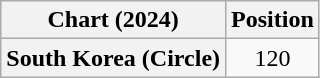<table class="wikitable plainrowheaders" style="text-align:center">
<tr>
<th scope="col">Chart (2024)</th>
<th scope="col">Position</th>
</tr>
<tr>
<th scope="row">South Korea (Circle)</th>
<td>120</td>
</tr>
</table>
